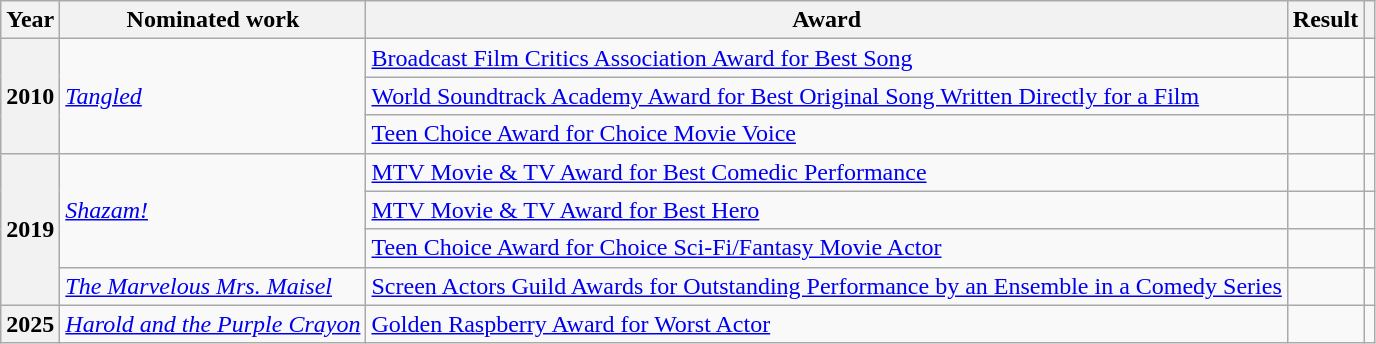<table class="wikitable sortable plainrowheaders">
<tr>
<th scope="col">Year</th>
<th scope="col">Nominated work</th>
<th scope="col">Award</th>
<th scope="col">Result</th>
<th scope="col" class="unsortable"></th>
</tr>
<tr>
<th scope="row" rowspan="3">2010</th>
<td rowspan="3"><em><a href='#'>Tangled</a></em></td>
<td><a href='#'>Broadcast Film Critics Association Award for Best Song</a></td>
<td></td>
<td style="text-align:center;"></td>
</tr>
<tr>
<td><a href='#'>World Soundtrack Academy Award for Best Original Song Written Directly for a Film</a></td>
<td></td>
<td style="text-align:center;"></td>
</tr>
<tr>
<td><a href='#'>Teen Choice Award for Choice Movie Voice</a></td>
<td></td>
<td style="text-align:center;"></td>
</tr>
<tr>
<th rowspan="4" scope="row">2019</th>
<td rowspan="3"><em><a href='#'>Shazam!</a></em></td>
<td><a href='#'>MTV Movie & TV Award for Best Comedic Performance</a></td>
<td></td>
<td style="text-align:center;"></td>
</tr>
<tr>
<td><a href='#'>MTV Movie & TV Award for Best Hero</a></td>
<td></td>
<td style="text-align:center;"></td>
</tr>
<tr>
<td><a href='#'>Teen Choice Award for Choice Sci-Fi/Fantasy Movie Actor</a></td>
<td></td>
<td style="text-align:center;"></td>
</tr>
<tr>
<td><em><a href='#'>The Marvelous Mrs. Maisel</a></em></td>
<td><a href='#'>Screen Actors Guild Awards for Outstanding Performance by an Ensemble in a Comedy Series</a></td>
<td></td>
<td></td>
</tr>
<tr>
<th scope="row">2025</th>
<td><em><a href='#'>Harold and the Purple Crayon</a></em></td>
<td><a href='#'>Golden Raspberry Award for Worst Actor</a></td>
<td></td>
<td></td>
</tr>
</table>
